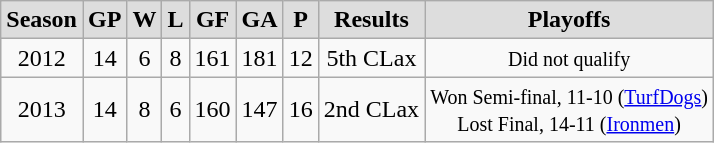<table class="wikitable">
<tr style="text-align:center; background:#ddd;">
<td><strong>Season</strong></td>
<td><strong>GP</strong></td>
<td><strong>W</strong></td>
<td><strong>L</strong></td>
<td><strong>GF</strong></td>
<td><strong>GA</strong></td>
<td><strong>P</strong></td>
<td><strong>Results</strong></td>
<td><strong>Playoffs</strong></td>
</tr>
<tr style="text-align:center;">
<td>2012</td>
<td>14</td>
<td>6</td>
<td>8</td>
<td>161</td>
<td>181</td>
<td>12</td>
<td>5th CLax</td>
<td><small>Did not qualify</small></td>
</tr>
<tr style="text-align:center;">
<td>2013</td>
<td>14</td>
<td>8</td>
<td>6</td>
<td>160</td>
<td>147</td>
<td>16</td>
<td>2nd CLax</td>
<td><small>Won Semi-final, 11-10 (<a href='#'>TurfDogs</a>)<br>Lost Final, 14-11 (<a href='#'>Ironmen</a>)</small></td>
</tr>
</table>
